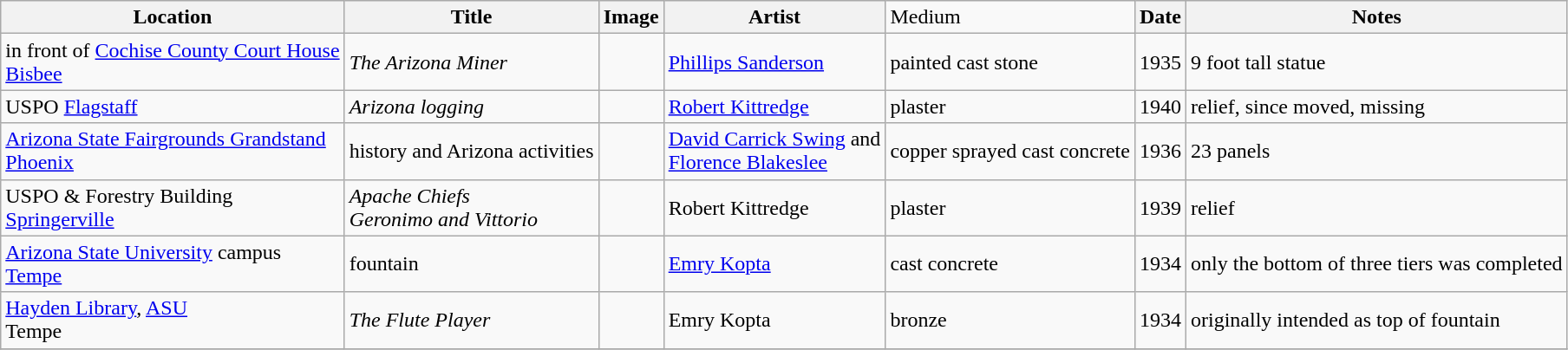<table class="wikitable sortable">
<tr>
<th>Location</th>
<th>Title</th>
<th>Image</th>
<th>Artist</th>
<td>Medium</td>
<th>Date</th>
<th>Notes</th>
</tr>
<tr>
<td>in front of <a href='#'>Cochise County Court House</a><br><a href='#'>Bisbee</a></td>
<td><em>The Arizona Miner</em></td>
<td></td>
<td><a href='#'>Phillips Sanderson</a></td>
<td>painted cast stone</td>
<td>1935</td>
<td>9 foot tall statue</td>
</tr>
<tr>
<td>USPO <a href='#'>Flagstaff</a></td>
<td><em>Arizona logging</em></td>
<td></td>
<td><a href='#'>Robert Kittredge</a></td>
<td>plaster</td>
<td>1940</td>
<td>relief, since moved, missing</td>
</tr>
<tr>
<td><a href='#'>Arizona State Fairgrounds Grandstand</a><br><a href='#'>Phoenix</a></td>
<td>history and Arizona activities</td>
<td></td>
<td><a href='#'>David Carrick Swing</a> and<br><a href='#'>Florence Blakeslee</a></td>
<td>copper sprayed cast concrete</td>
<td>1936</td>
<td>23 panels</td>
</tr>
<tr>
<td>USPO & Forestry Building<br><a href='#'>Springerville</a></td>
<td><em>Apache Chiefs<br>Geronimo and Vittorio</em></td>
<td></td>
<td>Robert Kittredge</td>
<td>plaster</td>
<td>1939</td>
<td>relief</td>
</tr>
<tr>
<td><a href='#'>Arizona State University</a> campus<br><a href='#'>Tempe</a></td>
<td>fountain</td>
<td></td>
<td><a href='#'>Emry Kopta</a></td>
<td>cast concrete</td>
<td>1934</td>
<td>only the bottom of three tiers was completed</td>
</tr>
<tr>
<td><a href='#'>Hayden Library</a>, <a href='#'>ASU</a><br> Tempe</td>
<td><em>The Flute Player</em></td>
<td></td>
<td>Emry Kopta</td>
<td>bronze</td>
<td>1934</td>
<td>originally intended as top of fountain</td>
</tr>
<tr>
</tr>
</table>
